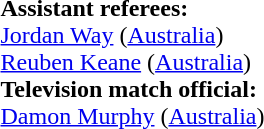<table style="width:100%">
<tr>
<td><br><br><strong>Assistant referees:</strong>
<br><a href='#'>Jordan Way</a> (<a href='#'>Australia</a>)
<br><a href='#'>Reuben Keane</a> (<a href='#'>Australia</a>)
<br><strong>Television match official:</strong>
<br><a href='#'>Damon Murphy</a> (<a href='#'>Australia</a>)</td>
</tr>
</table>
